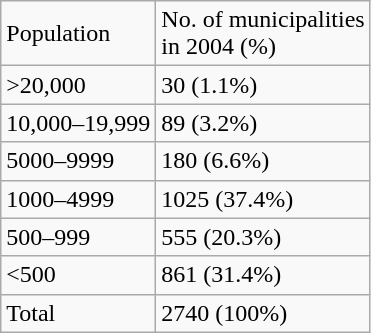<table class="wikitable">
<tr>
<td>Population</td>
<td>No. of municipalities<br> in 2004 (%)</td>
</tr>
<tr>
<td>>20,000</td>
<td>30 (1.1%)</td>
</tr>
<tr>
<td>10,000–19,999</td>
<td>89 (3.2%)</td>
</tr>
<tr>
<td>5000–9999</td>
<td>180 (6.6%)</td>
</tr>
<tr>
<td>1000–4999</td>
<td>1025 (37.4%)</td>
</tr>
<tr>
<td>500–999</td>
<td>555 (20.3%)</td>
</tr>
<tr>
<td><500</td>
<td>861 (31.4%)</td>
</tr>
<tr>
<td>Total</td>
<td>2740 (100%)</td>
</tr>
</table>
